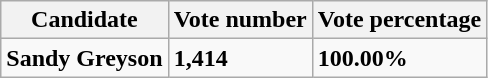<table class="wikitable">
<tr>
<th>Candidate</th>
<th>Vote number</th>
<th>Vote percentage</th>
</tr>
<tr>
<td><strong>Sandy Greyson</strong></td>
<td><strong>1,414</strong></td>
<td><strong>100.00%</strong></td>
</tr>
</table>
